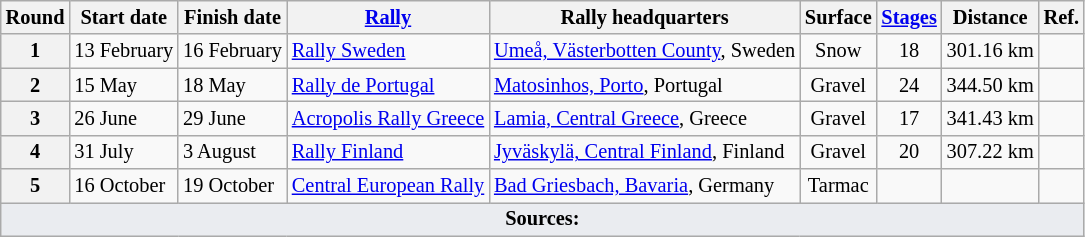<table class="wikitable" style="font-size: 85%;">
<tr>
<th>Round</th>
<th>Start date</th>
<th>Finish date</th>
<th><a href='#'>Rally</a></th>
<th>Rally headquarters</th>
<th>Surface</th>
<th><a href='#'>Stages</a></th>
<th>Distance</th>
<th>Ref.</th>
</tr>
<tr>
<th>1</th>
<td>13 February</td>
<td>16 February</td>
<td> <a href='#'>Rally Sweden</a></td>
<td><a href='#'>Umeå, Västerbotten County</a>, Sweden</td>
<td align=center>Snow</td>
<td align=center>18</td>
<td align=center>301.16 km</td>
<td align=center></td>
</tr>
<tr>
<th>2</th>
<td>15 May</td>
<td>18 May</td>
<td> <a href='#'>Rally de Portugal</a></td>
<td><a href='#'>Matosinhos, Porto</a>, Portugal</td>
<td align=center>Gravel</td>
<td align=center>24</td>
<td align=center>344.50 km</td>
<td align=center></td>
</tr>
<tr>
<th>3</th>
<td>26 June</td>
<td>29 June</td>
<td> <a href='#'>Acropolis Rally Greece</a></td>
<td><a href='#'>Lamia, Central Greece</a>, Greece</td>
<td align=center>Gravel</td>
<td align=center>17</td>
<td align=center>341.43 km</td>
<td align=center></td>
</tr>
<tr>
<th>4</th>
<td>31 July</td>
<td>3 August</td>
<td> <a href='#'>Rally Finland</a></td>
<td><a href='#'>Jyväskylä, Central Finland</a>, Finland</td>
<td align=center>Gravel</td>
<td align=center>20</td>
<td align=center>307.22 km</td>
<td align=center></td>
</tr>
<tr>
<th>5</th>
<td>16 October</td>
<td>19 October</td>
<td> <a href='#'>Central European Rally</a></td>
<td><a href='#'>Bad Griesbach, Bavaria</a>, Germany</td>
<td align=center>Tarmac</td>
<td align=center></td>
<td align=center></td>
<td align=center></td>
</tr>
<tr>
<td colspan="9" style="background-color:#EAECF0;text-align:center"><strong>Sources:</strong></td>
</tr>
</table>
